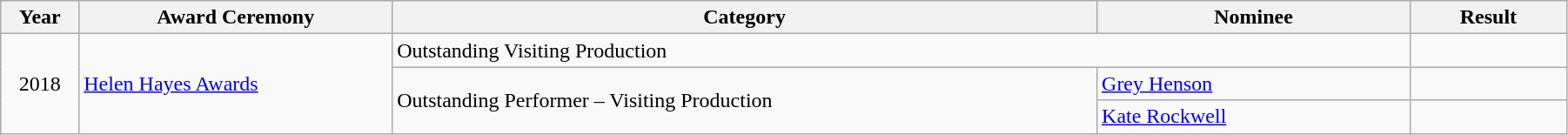<table class="wikitable" width="95%">
<tr>
<th width="5%">Year</th>
<th width="20%">Award Ceremony</th>
<th width="45%">Category</th>
<th width="20%">Nominee</th>
<th width="10%">Result</th>
</tr>
<tr>
<td rowspan="3" align="center">2018</td>
<td rowspan="3"><a href='#'>Helen Hayes Awards</a></td>
<td rowspan="1" colspan="2">Outstanding Visiting Production</td>
<td></td>
</tr>
<tr>
<td rowspan="2">Outstanding Performer – Visiting Production</td>
<td rowspan="1"><a href='#'>Grey Henson</a></td>
<td></td>
</tr>
<tr>
<td rowspan="1"><a href='#'>Kate Rockwell</a></td>
<td></td>
</tr>
</table>
